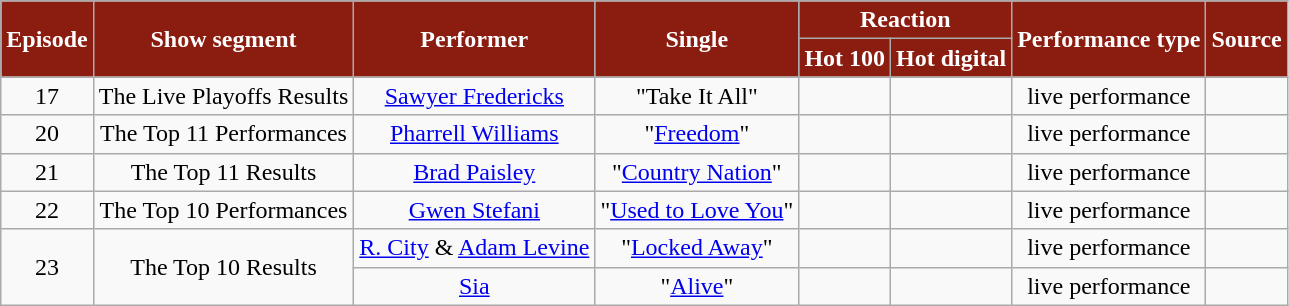<table class="wikitable"  style="text-align:center;">
<tr>
<th style="background:#8b1c10; color:white;" rowspan="2">Episode</th>
<th style="background:#8b1c10; color:white;" rowspan="2">Show segment</th>
<th style="background:#8b1c10; color:white;" rowspan="2">Performer</th>
<th style="background:#8b1c10; color:white;" rowspan="2">Single</th>
<th style="background:#8b1c10; color:white;" colspan="2">Reaction</th>
<th style="background:#8b1c10; color:white;" rowspan="2">Performance type</th>
<th style="background:#8b1c10; color:white;" rowspan="2">Source</th>
</tr>
<tr>
<th style="background:#8b1c10; color:white;">Hot 100</th>
<th style="background:#8b1c10; color:white;">Hot digital</th>
</tr>
<tr>
<td>17</td>
<td>The Live Playoffs Results</td>
<td><a href='#'>Sawyer Fredericks</a></td>
<td>"Take It All"</td>
<td></td>
<td></td>
<td>live performance</td>
<td></td>
</tr>
<tr>
<td>20</td>
<td>The Top 11 Performances</td>
<td><a href='#'>Pharrell Williams</a></td>
<td>"<a href='#'>Freedom</a>"</td>
<td></td>
<td></td>
<td>live performance</td>
<td></td>
</tr>
<tr>
<td>21</td>
<td>The Top 11 Results</td>
<td><a href='#'>Brad Paisley</a></td>
<td>"<a href='#'>Country Nation</a>"</td>
<td></td>
<td></td>
<td>live performance</td>
<td></td>
</tr>
<tr>
<td>22</td>
<td>The Top 10 Performances</td>
<td><a href='#'>Gwen Stefani</a></td>
<td>"<a href='#'>Used to Love You</a>"</td>
<td></td>
<td></td>
<td>live performance</td>
<td></td>
</tr>
<tr>
<td rowspan="2">23</td>
<td rowspan="2">The Top 10 Results</td>
<td><a href='#'>R. City</a> & <a href='#'>Adam Levine</a></td>
<td>"<a href='#'>Locked Away</a>"</td>
<td></td>
<td></td>
<td>live performance</td>
<td></td>
</tr>
<tr>
<td><a href='#'>Sia</a></td>
<td>"<a href='#'>Alive</a>"</td>
<td></td>
<td></td>
<td>live performance</td>
<td></td>
</tr>
</table>
